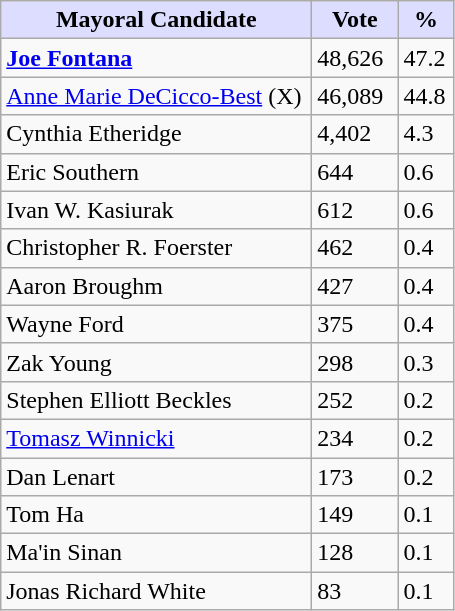<table class="wikitable">
<tr>
<th style="background:#ddf; width:200px;">Mayoral Candidate</th>
<th style="background:#ddf; width:50px;">Vote</th>
<th style="background:#ddf; width:30px;">%</th>
</tr>
<tr>
<td><strong><a href='#'>Joe Fontana</a></strong></td>
<td>48,626</td>
<td>47.2</td>
</tr>
<tr>
<td><a href='#'>Anne Marie DeCicco-Best</a>  (X)</td>
<td>46,089</td>
<td>44.8</td>
</tr>
<tr>
<td>Cynthia Etheridge</td>
<td>4,402</td>
<td>4.3</td>
</tr>
<tr>
<td>Eric Southern</td>
<td>644</td>
<td>0.6</td>
</tr>
<tr>
<td>Ivan W. Kasiurak</td>
<td>612</td>
<td>0.6</td>
</tr>
<tr>
<td>Christopher R. Foerster</td>
<td>462</td>
<td>0.4</td>
</tr>
<tr>
<td>Aaron Broughm</td>
<td>427</td>
<td>0.4</td>
</tr>
<tr>
<td>Wayne Ford</td>
<td>375</td>
<td>0.4</td>
</tr>
<tr>
<td>Zak Young</td>
<td>298</td>
<td>0.3</td>
</tr>
<tr>
<td>Stephen Elliott Beckles</td>
<td>252</td>
<td>0.2</td>
</tr>
<tr>
<td><a href='#'>Tomasz Winnicki</a></td>
<td>234</td>
<td>0.2</td>
</tr>
<tr>
<td>Dan Lenart</td>
<td>173</td>
<td>0.2</td>
</tr>
<tr>
<td>Tom Ha</td>
<td>149</td>
<td>0.1</td>
</tr>
<tr>
<td>Ma'in Sinan</td>
<td>128</td>
<td>0.1</td>
</tr>
<tr>
<td>Jonas Richard White</td>
<td>83</td>
<td>0.1</td>
</tr>
</table>
